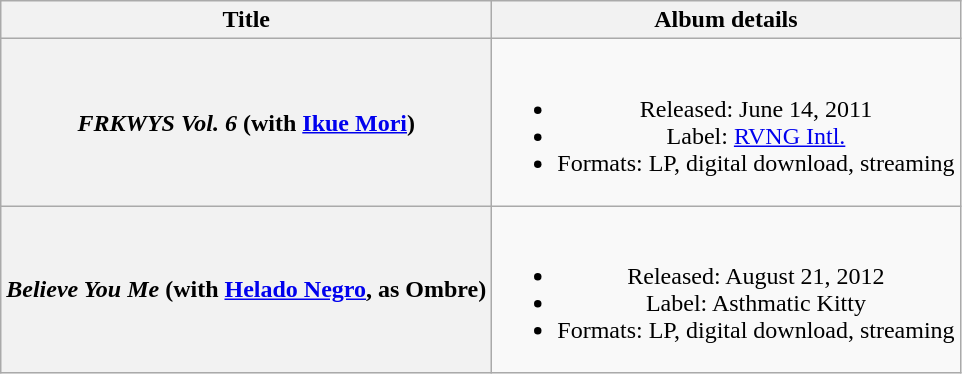<table class="wikitable plainrowheaders" style="text-align:center;">
<tr>
<th>Title</th>
<th>Album details</th>
</tr>
<tr>
<th scope="row"><em>FRKWYS Vol. 6</em> (with <a href='#'>Ikue Mori</a>)</th>
<td><br><ul><li>Released: June 14, 2011</li><li>Label: <a href='#'>RVNG Intl.</a></li><li>Formats: LP, digital download, streaming</li></ul></td>
</tr>
<tr>
<th scope="row"><em>Believe You Me</em> (with <a href='#'>Helado Negro</a>, as Ombre)</th>
<td><br><ul><li>Released:  August 21, 2012</li><li>Label: Asthmatic Kitty</li><li>Formats: LP, digital download, streaming</li></ul></td>
</tr>
</table>
